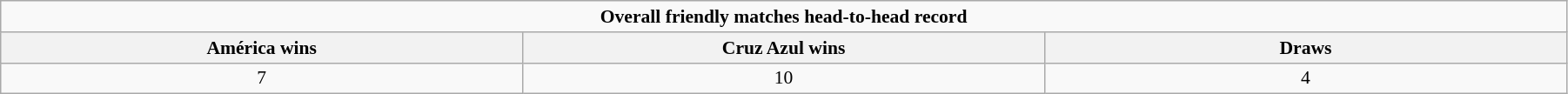<table class="wikitable" style="font-size:90%;width:95%;text-align:center">
<tr>
<td colspan="3"><strong>Overall friendly matches head-to-head record</strong></td>
</tr>
<tr>
<th width="33%">América wins</th>
<th width="33%">Cruz Azul wins</th>
<th width="33%">Draws</th>
</tr>
<tr>
<td>7</td>
<td>10</td>
<td>4</td>
</tr>
</table>
